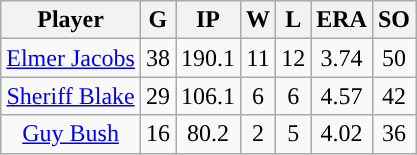<table class="wikitable sortable" style="text-align:center;">
<tr>
<th>Player</th>
<th>G</th>
<th>IP</th>
<th>W</th>
<th>L</th>
<th>ERA</th>
<th>SO</th>
</tr>
<tr>
<td><a href='#'>Elmer Jacobs</a></td>
<td>38</td>
<td>190.1</td>
<td>11</td>
<td>12</td>
<td>3.74</td>
<td>50</td>
</tr>
<tr>
<td><a href='#'>Sheriff Blake</a></td>
<td>29</td>
<td>106.1</td>
<td>6</td>
<td>6</td>
<td>4.57</td>
<td>42</td>
</tr>
<tr>
<td><a href='#'>Guy Bush</a></td>
<td>16</td>
<td>80.2</td>
<td>2</td>
<td>5</td>
<td>4.02</td>
<td>36</td>
</tr>
</table>
